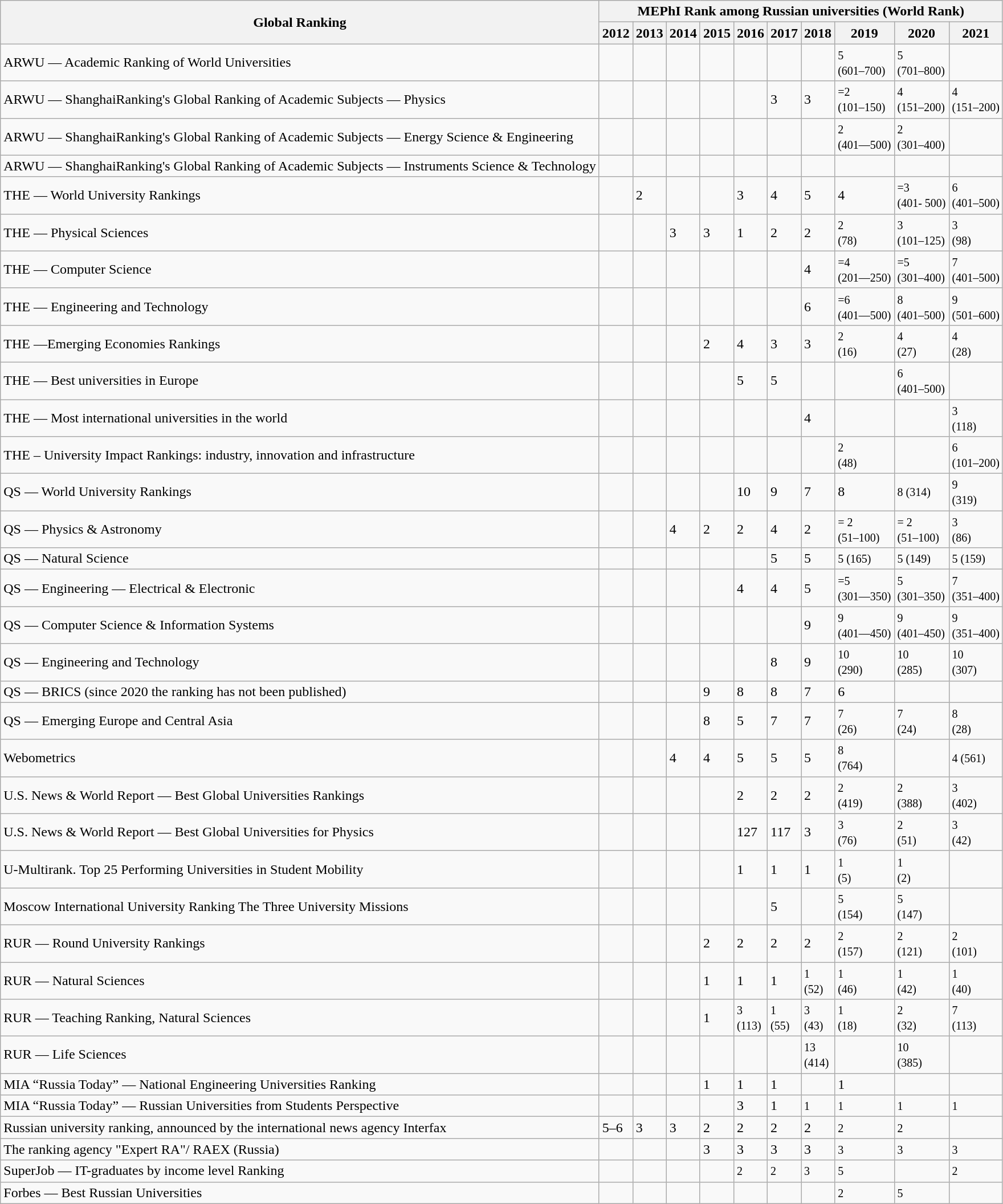<table class="wikitable">
<tr>
<th scope="col" rowspan="2">Global Ranking</th>
<th colspan="10" scope="col">MEPhI Rank among Russian universities (World Rank)</th>
</tr>
<tr>
<th scope="col">2012</th>
<th scope="col">2013</th>
<th scope="col">2014</th>
<th scope="col">2015</th>
<th scope="col">2016</th>
<th scope="col">2017</th>
<th scope="col">2018</th>
<th scope="col">2019</th>
<th>2020</th>
<th>2021</th>
</tr>
<tr>
<td scope="row">ARWU — Academic Ranking of World Universities</td>
<td></td>
<td></td>
<td></td>
<td></td>
<td></td>
<td></td>
<td></td>
<td><small>5</small><br><small>(601–700)</small></td>
<td><small>5 </small><br><small>(701–800)</small></td>
<td></td>
</tr>
<tr>
<td scope="row">ARWU — ShanghaiRanking's Global Ranking of Academic Subjects — Physics</td>
<td></td>
<td></td>
<td></td>
<td></td>
<td></td>
<td>3 <br></td>
<td>3 <br></td>
<td><small>=2 </small><br><small>(101–150)</small></td>
<td><small>4 </small><br><small>(151–200)</small></td>
<td><small>4 </small><br><small>(151–200)</small></td>
</tr>
<tr>
<td>ARWU — ShanghaiRanking's Global Ranking of Academic Subjects — Energy Science & Engineering</td>
<td></td>
<td></td>
<td></td>
<td></td>
<td></td>
<td></td>
<td><br></td>
<td><small>2 </small><br><small>(401—500)</small></td>
<td><small>2 </small><br><small>(301–400)</small></td>
<td></td>
</tr>
<tr>
<td>ARWU — ShanghaiRanking's Global Ranking of Academic Subjects — Instruments Science & Technology</td>
<td></td>
<td></td>
<td></td>
<td></td>
<td></td>
<td></td>
<td><br></td>
<td></td>
<td></td>
<td></td>
</tr>
<tr>
<td>THE — World University Rankings</td>
<td></td>
<td>2 <br></td>
<td></td>
<td></td>
<td>3 <br></td>
<td>4 <br></td>
<td>5 <br></td>
<td>4 <br></td>
<td><small>=3 </small><br><small>(401- 500)</small></td>
<td><small>6 </small><br><small>(401–500)</small></td>
</tr>
<tr>
<td>THE — Physical Sciences</td>
<td></td>
<td></td>
<td>3 <br></td>
<td>3 <br></td>
<td>1 <br></td>
<td>2 <br></td>
<td>2 <br></td>
<td><small>2 </small><br><small>(78)</small></td>
<td><small>3 </small><br><small>(101–125)</small></td>
<td><small>3 </small><br><small>(98)</small></td>
</tr>
<tr>
<td>THE — Computer Science</td>
<td></td>
<td></td>
<td></td>
<td></td>
<td></td>
<td></td>
<td>4 <br></td>
<td><small>=4</small> <br><small>(201—250)</small></td>
<td><small>=5</small> <br><small>(301–400)</small></td>
<td><small>7</small> <br><small>(401–500)</small></td>
</tr>
<tr>
<td>THE —  Engineering and Technology</td>
<td></td>
<td></td>
<td></td>
<td></td>
<td></td>
<td></td>
<td>6 <br></td>
<td><small>=6</small> <br><small>(401—500)</small></td>
<td><small>8</small> <br><small>(401–500)</small></td>
<td><small>9</small> <br><small>(501–600)</small></td>
</tr>
<tr>
<td>THE —Emerging Economies Rankings</td>
<td></td>
<td></td>
<td></td>
<td>2 <br></td>
<td>4 <br></td>
<td>3 <br></td>
<td>3 <br></td>
<td><small>2</small> <br><small>(16)</small></td>
<td><small>4</small> <br><small>(27)</small></td>
<td><small>4</small> <br><small>(28)</small></td>
</tr>
<tr>
<td>THE — Best universities in Europe</td>
<td></td>
<td></td>
<td></td>
<td></td>
<td>5 <br></td>
<td>5 <br></td>
<td></td>
<td></td>
<td><small>6</small> <br><small>(401–500)</small></td>
<td></td>
</tr>
<tr>
<td>THE — Most international universities in the world</td>
<td></td>
<td></td>
<td></td>
<td></td>
<td></td>
<td></td>
<td>4 <br></td>
<td></td>
<td></td>
<td><small>3</small> <br><small>(118)</small></td>
</tr>
<tr>
<td>THE – University Impact Rankings: industry, innovation and infrastructure</td>
<td></td>
<td></td>
<td></td>
<td></td>
<td></td>
<td></td>
<td></td>
<td><small>2</small> <br><small>(48)</small></td>
<td></td>
<td><small>6</small> <br><small>(101–200)</small></td>
</tr>
<tr>
<td>QS — World University Rankings</td>
<td></td>
<td></td>
<td></td>
<td></td>
<td>10 <br></td>
<td>9 <br></td>
<td>7 <br></td>
<td>8 <br></td>
<td><small>8 (314)</small></td>
<td><small>9</small> <br><small>(319)</small></td>
</tr>
<tr>
<td>QS — Physics & Astronomy</td>
<td></td>
<td></td>
<td>4 </td>
<td>2 </td>
<td>2 <br></td>
<td>4 </td>
<td>2 <br></td>
<td><small>= 2</small> <br><small>(51–100)</small></td>
<td><small>= 2 </small><br><small>(51–100)</small></td>
<td><small>3 </small><br><small>(86)</small></td>
</tr>
<tr>
<td>QS — Natural Science</td>
<td></td>
<td></td>
<td></td>
<td></td>
<td></td>
<td>5 <br></td>
<td>5 <br></td>
<td><small>5 (165)</small></td>
<td><small>5 (149)</small></td>
<td><small>5 (159)</small></td>
</tr>
<tr>
<td>QS — Engineering — Electrical & Electronic</td>
<td></td>
<td></td>
<td></td>
<td></td>
<td>4 <br></td>
<td>4 <br></td>
<td>5 <br></td>
<td><small>=5 </small><br><small>(301—350)</small></td>
<td><small>5 </small><br><small>(301–350)</small></td>
<td><small>7 </small><br><small>(351–400)</small></td>
</tr>
<tr>
<td>QS — Computer Science & Information Systems</td>
<td></td>
<td></td>
<td></td>
<td></td>
<td></td>
<td></td>
<td>9 <br></td>
<td><small>9 </small><br><small>(401—450)</small></td>
<td><small>9 </small><br><small>(401–450)</small></td>
<td><small>9 </small><br><small>(351–400)</small></td>
</tr>
<tr>
<td>QS — Engineering and Technology</td>
<td></td>
<td></td>
<td></td>
<td></td>
<td></td>
<td>8 <br></td>
<td>9 <br></td>
<td><small>10 </small><br><small>(290)</small></td>
<td><small>10 </small><br><small>(285)</small></td>
<td><small>10 </small><br><small>(307)</small></td>
</tr>
<tr>
<td>QS — BRICS (since 2020 the ranking has not been published)</td>
<td></td>
<td></td>
<td></td>
<td>9 <br></td>
<td>8 <br></td>
<td>8 <br></td>
<td>7 <br></td>
<td>6 <br></td>
<td></td>
<td></td>
</tr>
<tr>
<td>QS — Emerging Europe and Central Asia</td>
<td></td>
<td></td>
<td></td>
<td>8 <br></td>
<td>5 <br></td>
<td>7 <br></td>
<td>7 <br></td>
<td><small>7 </small><br><small>(26)</small></td>
<td><small>7 </small><br><small>(24)</small></td>
<td><small>8 </small><br><small>(28)</small></td>
</tr>
<tr>
<td>Webometrics</td>
<td></td>
<td></td>
<td>4 <br></td>
<td>4 <br></td>
<td>5 </td>
<td>5 <br></td>
<td>5 <br></td>
<td><small>8 </small><br><small>(764)</small></td>
<td></td>
<td><small>4 (561)</small></td>
</tr>
<tr>
<td>U.S. News & World Report — Best Global Universities Rankings</td>
<td></td>
<td></td>
<td></td>
<td></td>
<td>2 <br></td>
<td>2 </td>
<td>2 <br></td>
<td><small>2 </small><br><small>(419)</small></td>
<td><small>2 </small><br><small>(388)</small></td>
<td><small>3 </small><br><small>(402)</small></td>
</tr>
<tr>
<td>U.S. News & World Report — Best Global Universities for Physics</td>
<td></td>
<td></td>
<td></td>
<td></td>
<td>127<br></td>
<td>117<br></td>
<td>3 <br></td>
<td><small>3 </small><br><small>(76)</small></td>
<td><small>2 </small><br><small>(51)</small></td>
<td><small>3 </small><br><small>(42)</small></td>
</tr>
<tr>
<td>U-Multirank. Top 25 Performing Universities in Student Mobility</td>
<td></td>
<td></td>
<td></td>
<td></td>
<td>1 <br></td>
<td>1 <br></td>
<td>1 <br></td>
<td><small>1 </small><br><small>(5)</small></td>
<td><small>1 </small><br><small>(2)</small></td>
<td></td>
</tr>
<tr>
<td>Moscow International University Ranking The Three University Missions</td>
<td></td>
<td></td>
<td></td>
<td></td>
<td></td>
<td>5 <br></td>
<td></td>
<td><small>5 </small><br><small>(154)</small></td>
<td><small>5 </small><br><small>(147)</small></td>
<td></td>
</tr>
<tr>
<td>RUR — Round University Rankings</td>
<td></td>
<td></td>
<td></td>
<td>2 </td>
<td>2 </td>
<td>2 <br></td>
<td>2 <br></td>
<td><small>2 </small><br><small>(157)</small></td>
<td><small>2 </small><br><small>(121)</small></td>
<td><small>2 </small><br><small>(101)</small></td>
</tr>
<tr>
<td>RUR — Natural Sciences</td>
<td></td>
<td></td>
<td></td>
<td>1 <br></td>
<td>1 <br></td>
<td>1 <br></td>
<td><small>1 </small><br><small>(52)</small></td>
<td><small>1 </small><br><small>(46)</small></td>
<td><small>1 </small><br><small>(42)</small></td>
<td><small>1 </small><br><small>(40)</small></td>
</tr>
<tr>
<td>RUR — Teaching Ranking, Natural Sciences</td>
<td></td>
<td></td>
<td></td>
<td>1 <br></td>
<td><small>3 </small><br><small>(113)</small></td>
<td><small>1 </small><br><small>(55)</small></td>
<td><small>3 </small><br><small>(43)</small></td>
<td><small>1 </small><br><small>(18)</small></td>
<td><small>2 </small><br><small>(32)</small></td>
<td><small>7 </small><br><small>(113)</small></td>
</tr>
<tr>
<td>RUR — Life Sciences</td>
<td></td>
<td></td>
<td></td>
<td></td>
<td></td>
<td></td>
<td><small>13 </small><br><small>(414)</small></td>
<td></td>
<td><small>10 </small><br><small>(385)</small></td>
<td></td>
</tr>
<tr>
<td>MIA “Russia Today” — National Engineering Universities Ranking</td>
<td></td>
<td></td>
<td></td>
<td>1 </td>
<td>1 </td>
<td>1 </td>
<td></td>
<td>1 </td>
<td></td>
<td></td>
</tr>
<tr>
<td>MIA “Russia Today” — Russian Universities from Students Perspective</td>
<td></td>
<td></td>
<td></td>
<td></td>
<td>3</td>
<td>1</td>
<td><small>1 </small></td>
<td><small>1 </small></td>
<td><small>1 </small></td>
<td><small>1 </small></td>
</tr>
<tr>
<td>Russian university ranking, announced by the international news agency Interfax </td>
<td>5–6<br></td>
<td>3<br></td>
<td>3<br></td>
<td>2</td>
<td>2</td>
<td>2</td>
<td>2</td>
<td><small>2 </small></td>
<td><small>2 </small></td>
<td></td>
</tr>
<tr>
<td>The ranking agency "Expert RA"/ RAEX (Russia)</td>
<td></td>
<td></td>
<td></td>
<td>3</td>
<td>3</td>
<td>3</td>
<td>3</td>
<td><small>3 </small></td>
<td><small>3 </small></td>
<td><small>3 </small></td>
</tr>
<tr>
<td>SuperJob — IT-graduates by income level Ranking</td>
<td></td>
<td></td>
<td></td>
<td></td>
<td><small>2 </small></td>
<td><small>2 </small></td>
<td><small>3 </small></td>
<td><small>5 </small></td>
<td></td>
<td><small>2 </small></td>
</tr>
<tr>
<td>Forbes — Best Russian Universities</td>
<td></td>
<td></td>
<td></td>
<td></td>
<td></td>
<td></td>
<td></td>
<td><small>2 </small></td>
<td><small>5 </small></td>
<td></td>
</tr>
</table>
